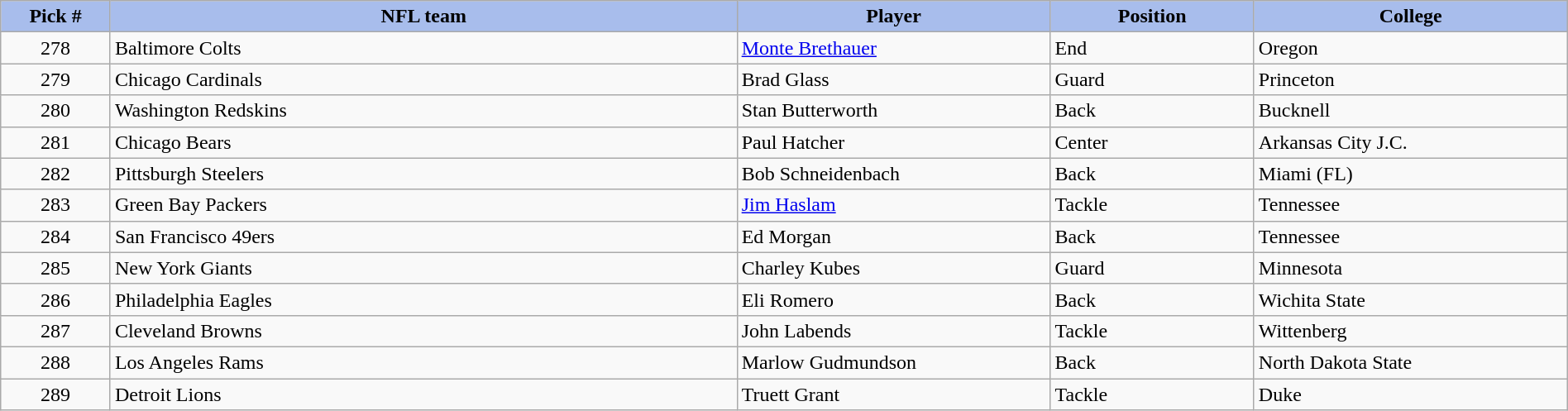<table class="wikitable sortable sortable" style="width: 100%">
<tr>
<th style="background:#a8bdec; width:7%;">Pick #</th>
<th style="width:40%; background:#a8bdec;">NFL team</th>
<th style="width:20%; background:#a8bdec;">Player</th>
<th style="width:13%; background:#a8bdec;">Position</th>
<th style="background:#A8BDEC;">College</th>
</tr>
<tr>
<td align=center>278</td>
<td>Baltimore Colts</td>
<td><a href='#'>Monte Brethauer</a></td>
<td>End</td>
<td>Oregon</td>
</tr>
<tr>
<td align=center>279</td>
<td>Chicago Cardinals</td>
<td>Brad Glass</td>
<td>Guard</td>
<td>Princeton</td>
</tr>
<tr>
<td align=center>280</td>
<td>Washington Redskins</td>
<td>Stan Butterworth</td>
<td>Back</td>
<td>Bucknell</td>
</tr>
<tr>
<td align=center>281</td>
<td>Chicago Bears</td>
<td>Paul Hatcher</td>
<td>Center</td>
<td>Arkansas City J.C.</td>
</tr>
<tr>
<td align=center>282</td>
<td>Pittsburgh Steelers</td>
<td>Bob Schneidenbach</td>
<td>Back</td>
<td>Miami (FL)</td>
</tr>
<tr>
<td align=center>283</td>
<td>Green Bay Packers</td>
<td><a href='#'>Jim Haslam</a></td>
<td>Tackle</td>
<td>Tennessee</td>
</tr>
<tr>
<td align=center>284</td>
<td>San Francisco 49ers</td>
<td>Ed Morgan</td>
<td>Back</td>
<td>Tennessee</td>
</tr>
<tr>
<td align=center>285</td>
<td>New York Giants</td>
<td>Charley Kubes</td>
<td>Guard</td>
<td>Minnesota</td>
</tr>
<tr>
<td align=center>286</td>
<td>Philadelphia Eagles</td>
<td>Eli Romero</td>
<td>Back</td>
<td>Wichita State</td>
</tr>
<tr>
<td align=center>287</td>
<td>Cleveland Browns</td>
<td>John Labends</td>
<td>Tackle</td>
<td>Wittenberg</td>
</tr>
<tr>
<td align=center>288</td>
<td>Los Angeles Rams</td>
<td>Marlow Gudmundson</td>
<td>Back</td>
<td>North Dakota State</td>
</tr>
<tr>
<td align=center>289</td>
<td>Detroit Lions</td>
<td>Truett Grant</td>
<td>Tackle</td>
<td>Duke</td>
</tr>
</table>
